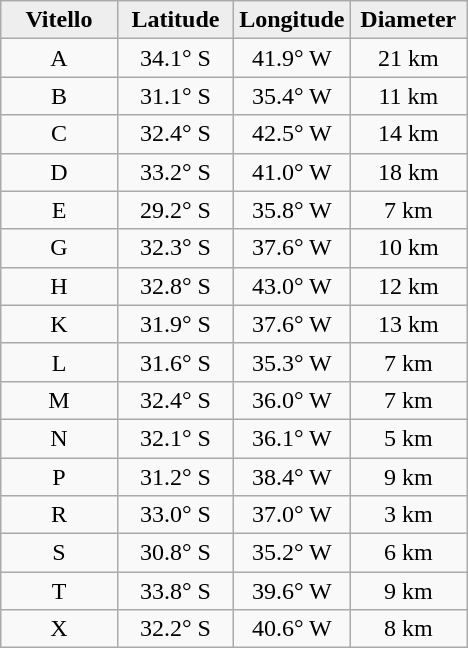<table class="wikitable">
<tr>
<th width="25%" style="background:#eeeeee;">Vitello</th>
<th width="25%" style="background:#eeeeee;">Latitude</th>
<th width="25%" style="background:#eeeeee;">Longitude</th>
<th width="25%" style="background:#eeeeee;">Diameter</th>
</tr>
<tr>
<td align="center">A</td>
<td align="center">34.1° S</td>
<td align="center">41.9° W</td>
<td align="center">21 km</td>
</tr>
<tr>
<td align="center">B</td>
<td align="center">31.1° S</td>
<td align="center">35.4° W</td>
<td align="center">11 km</td>
</tr>
<tr>
<td align="center">C</td>
<td align="center">32.4° S</td>
<td align="center">42.5° W</td>
<td align="center">14 km</td>
</tr>
<tr>
<td align="center">D</td>
<td align="center">33.2° S</td>
<td align="center">41.0° W</td>
<td align="center">18 km</td>
</tr>
<tr>
<td align="center">E</td>
<td align="center">29.2° S</td>
<td align="center">35.8° W</td>
<td align="center">7 km</td>
</tr>
<tr>
<td align="center">G</td>
<td align="center">32.3° S</td>
<td align="center">37.6° W</td>
<td align="center">10 km</td>
</tr>
<tr>
<td align="center">H</td>
<td align="center">32.8° S</td>
<td align="center">43.0° W</td>
<td align="center">12 km</td>
</tr>
<tr>
<td align="center">K</td>
<td align="center">31.9° S</td>
<td align="center">37.6° W</td>
<td align="center">13 km</td>
</tr>
<tr>
<td align="center">L</td>
<td align="center">31.6° S</td>
<td align="center">35.3° W</td>
<td align="center">7 km</td>
</tr>
<tr>
<td align="center">M</td>
<td align="center">32.4° S</td>
<td align="center">36.0° W</td>
<td align="center">7 km</td>
</tr>
<tr>
<td align="center">N</td>
<td align="center">32.1° S</td>
<td align="center">36.1° W</td>
<td align="center">5 km</td>
</tr>
<tr>
<td align="center">P</td>
<td align="center">31.2° S</td>
<td align="center">38.4° W</td>
<td align="center">9 km</td>
</tr>
<tr>
<td align="center">R</td>
<td align="center">33.0° S</td>
<td align="center">37.0° W</td>
<td align="center">3 km</td>
</tr>
<tr>
<td align="center">S</td>
<td align="center">30.8° S</td>
<td align="center">35.2° W</td>
<td align="center">6 km</td>
</tr>
<tr>
<td align="center">T</td>
<td align="center">33.8° S</td>
<td align="center">39.6° W</td>
<td align="center">9 km</td>
</tr>
<tr>
<td align="center">X</td>
<td align="center">32.2° S</td>
<td align="center">40.6° W</td>
<td align="center">8 km</td>
</tr>
</table>
